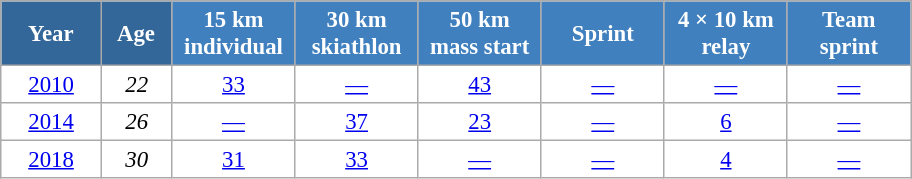<table class="wikitable" style="font-size:95%; text-align:center; border:grey solid 1px; border-collapse:collapse; background:#ffffff;">
<tr>
<th style="background-color:#369; color:white; width:60px;"> Year </th>
<th style="background-color:#369; color:white; width:40px;"> Age </th>
<th style="background-color:#4180be; color:white; width:75px;"> 15 km <br> individual </th>
<th style="background-color:#4180be; color:white; width:75px;"> 30 km <br> skiathlon </th>
<th style="background-color:#4180be; color:white; width:75px;"> 50 km <br> mass start </th>
<th style="background-color:#4180be; color:white; width:75px;"> Sprint </th>
<th style="background-color:#4180be; color:white; width:75px;"> 4 × 10 km <br> relay </th>
<th style="background-color:#4180be; color:white; width:75px;"> Team <br> sprint </th>
</tr>
<tr>
<td><a href='#'>2010</a></td>
<td><em>22</em></td>
<td><a href='#'>33</a></td>
<td><a href='#'>—</a></td>
<td><a href='#'>43</a></td>
<td><a href='#'>—</a></td>
<td><a href='#'>—</a></td>
<td><a href='#'>—</a></td>
</tr>
<tr>
<td><a href='#'>2014</a></td>
<td><em>26</em></td>
<td><a href='#'>—</a></td>
<td><a href='#'>37</a></td>
<td><a href='#'>23</a></td>
<td><a href='#'>—</a></td>
<td><a href='#'>6</a></td>
<td><a href='#'>—</a></td>
</tr>
<tr>
<td><a href='#'>2018</a></td>
<td><em>30</em></td>
<td><a href='#'>31</a></td>
<td><a href='#'>33</a></td>
<td><a href='#'>—</a></td>
<td><a href='#'>—</a></td>
<td><a href='#'>4</a></td>
<td><a href='#'>—</a></td>
</tr>
</table>
